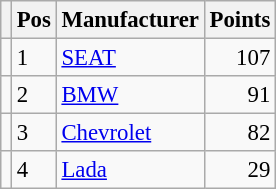<table class="wikitable" style="font-size: 95%;">
<tr>
<th></th>
<th>Pos</th>
<th>Manufacturer</th>
<th>Points</th>
</tr>
<tr>
<td align="left"></td>
<td>1</td>
<td> <a href='#'>SEAT</a></td>
<td align="right">107</td>
</tr>
<tr>
<td align="left"></td>
<td>2</td>
<td> <a href='#'>BMW</a></td>
<td align="right">91</td>
</tr>
<tr>
<td align="left"></td>
<td>3</td>
<td> <a href='#'>Chevrolet</a></td>
<td align="right">82</td>
</tr>
<tr>
<td align="left"></td>
<td>4</td>
<td> <a href='#'>Lada</a></td>
<td align="right">29</td>
</tr>
</table>
